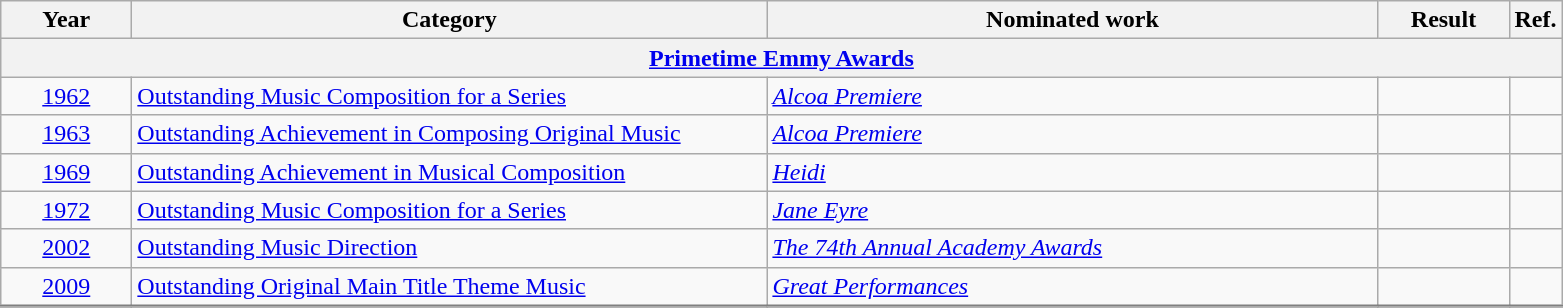<table class=wikitable>
<tr>
<th scope="col" style="width:5em;">Year</th>
<th scope="col" style="width:26em;">Category</th>
<th scope="col" style="width:25em;">Nominated work</th>
<th scope="col" style="width:5em;">Result</th>
<th>Ref.</th>
</tr>
<tr>
<th colspan=5><a href='#'>Primetime Emmy Awards</a></th>
</tr>
<tr>
<td style="text-align:center;"><a href='#'>1962</a></td>
<td><a href='#'>Outstanding Music Composition for a Series</a></td>
<td><em><a href='#'>Alcoa Premiere</a></em></td>
<td></td>
<td style="text-align: center"></td>
</tr>
<tr>
<td style="text-align:center;"><a href='#'>1963</a></td>
<td><a href='#'>Outstanding Achievement in Composing Original Music</a></td>
<td><em><a href='#'>Alcoa Premiere</a></em></td>
<td></td>
<td style="text-align: center"></td>
</tr>
<tr>
<td style="text-align:center;"><a href='#'>1969</a></td>
<td><a href='#'>Outstanding Achievement in Musical Composition</a></td>
<td><em><a href='#'>Heidi</a></em></td>
<td></td>
<td style="text-align: center"></td>
</tr>
<tr>
<td style="text-align:center;"><a href='#'>1972</a></td>
<td><a href='#'>Outstanding Music Composition for a Series</a></td>
<td><em><a href='#'>Jane Eyre</a></em></td>
<td></td>
<td style="text-align: center"></td>
</tr>
<tr>
<td style="text-align:center;"><a href='#'>2002</a></td>
<td><a href='#'>Outstanding Music Direction</a></td>
<td><em><a href='#'>The 74th Annual Academy Awards</a></em></td>
<td></td>
<td style="text-align: center"></td>
</tr>
<tr>
<td style="text-align:center;"><a href='#'>2009</a></td>
<td><a href='#'>Outstanding Original Main Title Theme Music</a></td>
<td><em><a href='#'>Great Performances</a></em></td>
<td></td>
<td style="text-align: center"></td>
</tr>
<tr style="border-top:2px solid gray;">
</tr>
</table>
